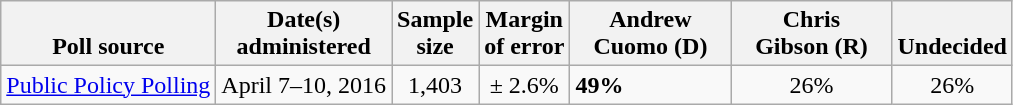<table class="wikitable">
<tr valign=bottom>
<th>Poll source</th>
<th>Date(s)<br>administered</th>
<th>Sample<br>size</th>
<th>Margin<br>of error</th>
<th style="width:100px;">Andrew<br>Cuomo (D)</th>
<th style="width:100px;">Chris<br>Gibson (R)</th>
<th>Undecided</th>
</tr>
<tr>
<td><a href='#'>Public Policy Polling</a></td>
<td align=center>April 7–10, 2016</td>
<td align=center>1,403</td>
<td align=center>± 2.6%</td>
<td><strong>49%</strong></td>
<td align=center>26%</td>
<td align=center>26%</td>
</tr>
</table>
